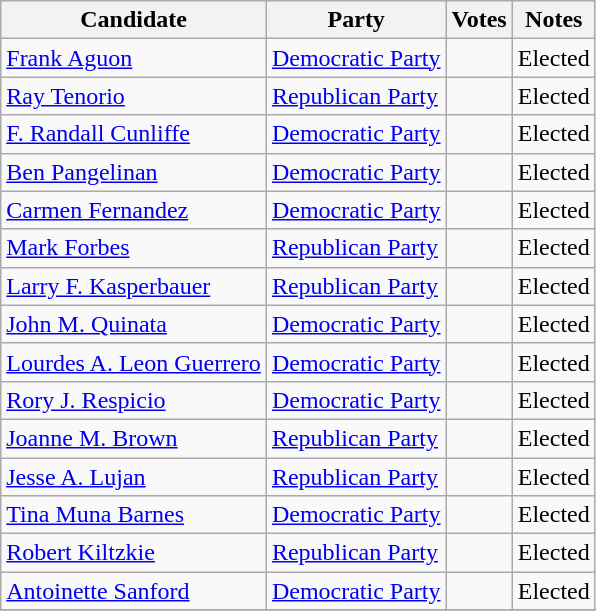<table class=wikitable style=text-align:left>
<tr>
<th>Candidate</th>
<th>Party</th>
<th>Votes</th>
<th>Notes</th>
</tr>
<tr>
<td><a href='#'>Frank Aguon</a></td>
<td><a href='#'>Democratic Party</a></td>
<td></td>
<td>Elected</td>
</tr>
<tr>
<td><a href='#'>Ray Tenorio</a></td>
<td><a href='#'>Republican Party</a></td>
<td></td>
<td>Elected</td>
</tr>
<tr>
<td><a href='#'>F. Randall Cunliffe</a></td>
<td><a href='#'>Democratic Party</a></td>
<td></td>
<td>Elected</td>
</tr>
<tr>
<td><a href='#'>Ben Pangelinan</a></td>
<td><a href='#'>Democratic Party</a></td>
<td></td>
<td>Elected</td>
</tr>
<tr>
<td><a href='#'>Carmen Fernandez</a></td>
<td><a href='#'>Democratic Party</a></td>
<td></td>
<td>Elected</td>
</tr>
<tr>
<td><a href='#'>Mark Forbes</a></td>
<td><a href='#'>Republican Party</a></td>
<td></td>
<td>Elected</td>
</tr>
<tr>
<td><a href='#'>Larry F. Kasperbauer</a></td>
<td><a href='#'>Republican Party</a></td>
<td></td>
<td>Elected</td>
</tr>
<tr>
<td><a href='#'>John M. Quinata</a></td>
<td><a href='#'>Democratic Party</a></td>
<td></td>
<td>Elected</td>
</tr>
<tr>
<td><a href='#'>Lourdes A. Leon Guerrero</a></td>
<td><a href='#'>Democratic Party</a></td>
<td></td>
<td>Elected</td>
</tr>
<tr>
<td><a href='#'>Rory J. Respicio</a></td>
<td><a href='#'>Democratic Party</a></td>
<td></td>
<td>Elected</td>
</tr>
<tr>
<td><a href='#'>Joanne M. Brown</a></td>
<td><a href='#'>Republican Party</a></td>
<td></td>
<td>Elected</td>
</tr>
<tr>
<td><a href='#'>Jesse A. Lujan</a></td>
<td><a href='#'>Republican Party</a></td>
<td></td>
<td>Elected</td>
</tr>
<tr>
<td><a href='#'>Tina Muna Barnes</a></td>
<td><a href='#'>Democratic Party</a></td>
<td></td>
<td>Elected</td>
</tr>
<tr>
<td><a href='#'>Robert Kiltzkie</a></td>
<td><a href='#'>Republican Party</a></td>
<td></td>
<td>Elected</td>
</tr>
<tr>
<td><a href='#'>Antoinette Sanford</a></td>
<td><a href='#'>Democratic Party</a></td>
<td></td>
<td>Elected</td>
</tr>
<tr>
</tr>
</table>
